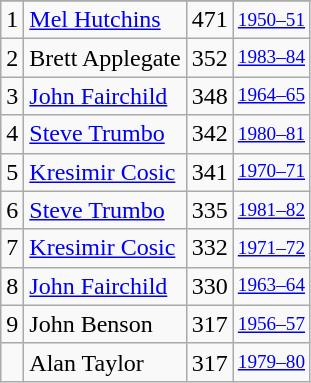<table class="wikitable">
<tr>
</tr>
<tr>
<td>1</td>
<td><a href='#'>Mel Hutchins</a></td>
<td>471</td>
<td style="font-size:80%;"><a href='#'>1950–51</a></td>
</tr>
<tr>
<td>2</td>
<td>Brett Applegate</td>
<td>352</td>
<td style="font-size:80%;"><a href='#'>1983–84</a></td>
</tr>
<tr>
<td>3</td>
<td><a href='#'>John Fairchild</a></td>
<td>348</td>
<td style="font-size:80%;"><a href='#'>1964–65</a></td>
</tr>
<tr>
<td>4</td>
<td><a href='#'>Steve Trumbo</a></td>
<td>342</td>
<td style="font-size:80%;"><a href='#'>1980–81</a></td>
</tr>
<tr>
<td>5</td>
<td><a href='#'>Kresimir Cosic</a></td>
<td>341</td>
<td style="font-size:80%;"><a href='#'>1970–71</a></td>
</tr>
<tr>
<td>6</td>
<td><a href='#'>Steve Trumbo</a></td>
<td>335</td>
<td style="font-size:80%;"><a href='#'>1981–82</a></td>
</tr>
<tr>
<td>7</td>
<td><a href='#'>Kresimir Cosic</a></td>
<td>332</td>
<td style="font-size:80%;"><a href='#'>1971–72</a></td>
</tr>
<tr>
<td>8</td>
<td><a href='#'>John Fairchild</a></td>
<td>330</td>
<td style="font-size:80%;"><a href='#'>1963–64</a></td>
</tr>
<tr>
<td>9</td>
<td>John Benson</td>
<td>317</td>
<td style="font-size:80%;"><a href='#'>1956–57</a></td>
</tr>
<tr>
<td></td>
<td>Alan Taylor</td>
<td>317</td>
<td style="font-size:80%;"><a href='#'>1979–80</a></td>
</tr>
</table>
